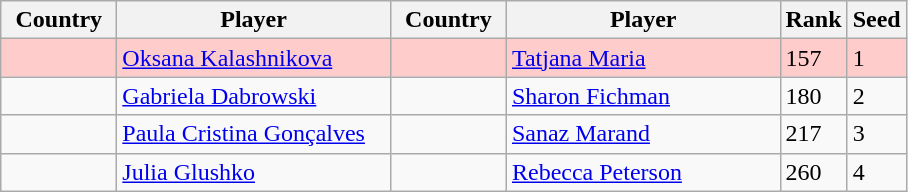<table class="sortable wikitable">
<tr>
<th width="70">Country</th>
<th width="175">Player</th>
<th width="70">Country</th>
<th width="175">Player</th>
<th>Rank</th>
<th>Seed</th>
</tr>
<tr style="background:#fcc;">
<td></td>
<td><a href='#'>Oksana Kalashnikova</a></td>
<td></td>
<td><a href='#'>Tatjana Maria</a></td>
<td>157</td>
<td>1</td>
</tr>
<tr>
<td></td>
<td><a href='#'>Gabriela Dabrowski</a></td>
<td></td>
<td><a href='#'>Sharon Fichman</a></td>
<td>180</td>
<td>2</td>
</tr>
<tr>
<td></td>
<td><a href='#'>Paula Cristina Gonçalves</a></td>
<td></td>
<td><a href='#'>Sanaz Marand</a></td>
<td>217</td>
<td>3</td>
</tr>
<tr>
<td></td>
<td><a href='#'>Julia Glushko</a></td>
<td></td>
<td><a href='#'>Rebecca Peterson</a></td>
<td>260</td>
<td>4</td>
</tr>
</table>
